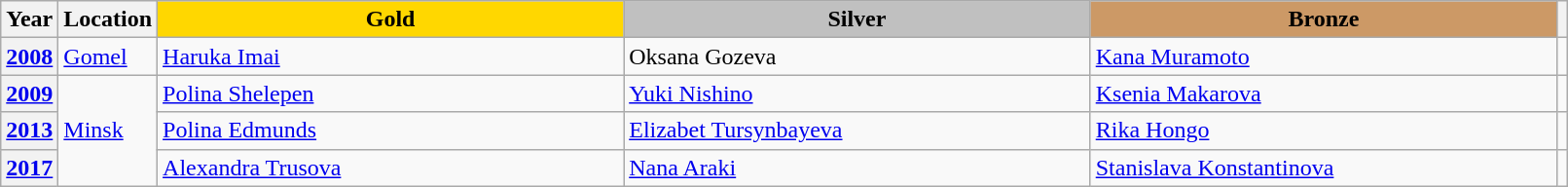<table class="wikitable unsortable" style="text-align:left; width:85%">
<tr>
<th scope="col" style="text-align:center">Year</th>
<th scope="col" style="text-align:center">Location</th>
<td scope="col" style="text-align:center; width:30%; background:gold"><strong>Gold</strong></td>
<td scope="col" style="text-align:center; width:30%; background:silver"><strong>Silver</strong></td>
<td scope="col" style="text-align:center; width:30%; background:#c96"><strong>Bronze</strong></td>
<th scope="col" style="text-align:center"></th>
</tr>
<tr>
<th scope="row" style="text-align:left"><a href='#'>2008</a></th>
<td><a href='#'>Gomel</a></td>
<td> <a href='#'>Haruka Imai</a></td>
<td> Oksana Gozeva</td>
<td> <a href='#'>Kana Muramoto</a></td>
<td></td>
</tr>
<tr>
<th scope="row" style="text-align:left"><a href='#'>2009</a></th>
<td rowspan="3"><a href='#'>Minsk</a></td>
<td> <a href='#'>Polina Shelepen</a></td>
<td> <a href='#'>Yuki Nishino</a></td>
<td> <a href='#'>Ksenia Makarova</a></td>
<td></td>
</tr>
<tr>
<th scope="row" style="text-align:left"><a href='#'>2013</a></th>
<td> <a href='#'>Polina Edmunds</a></td>
<td> <a href='#'>Elizabet Tursynbayeva</a></td>
<td> <a href='#'>Rika Hongo</a></td>
<td></td>
</tr>
<tr>
<th scope="row" style="text-align:left"><a href='#'>2017</a></th>
<td> <a href='#'>Alexandra Trusova</a></td>
<td> <a href='#'>Nana Araki</a></td>
<td> <a href='#'>Stanislava Konstantinova</a></td>
<td></td>
</tr>
</table>
